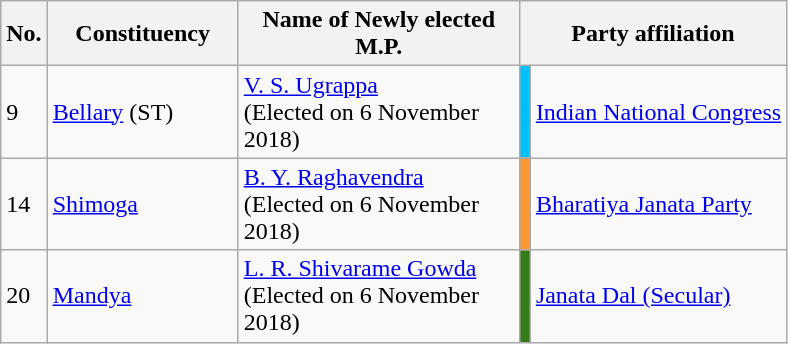<table class="sortable wikitable">
<tr>
<th>No.</th>
<th style="width:120px">Constituency</th>
<th style="width:180px">Name of Newly elected M.P.</th>
<th Colspan=2>Party affiliation</th>
</tr>
<tr>
<td>9</td>
<td><a href='#'>Bellary</a> (ST)</td>
<td><a href='#'>V. S. Ugrappa</a><br>(Elected on 6 November 2018)</td>
<td bgcolor=#00BFFF></td>
<td><a href='#'>Indian National Congress</a></td>
</tr>
<tr>
<td>14</td>
<td><a href='#'>Shimoga</a></td>
<td><a href='#'>B. Y. Raghavendra</a><br>(Elected on 6 November 2018)</td>
<td bgcolor=#FF9933></td>
<td><a href='#'>Bharatiya Janata Party</a></td>
</tr>
<tr>
<td>20</td>
<td><a href='#'>Mandya</a></td>
<td><a href='#'>L. R. Shivarame Gowda</a><br>(Elected on 6 November 2018)</td>
<td bgcolor=#347C17></td>
<td><a href='#'>Janata Dal (Secular)</a></td>
</tr>
</table>
